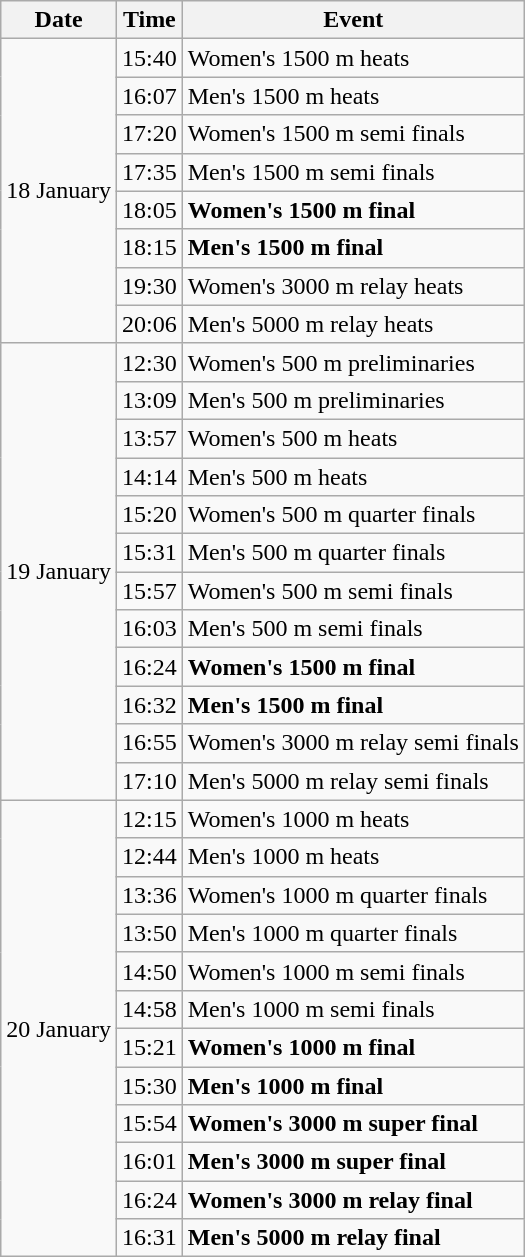<table class="wikitable" border="1">
<tr>
<th>Date</th>
<th>Time</th>
<th>Event</th>
</tr>
<tr>
<td rowspan=8>18 January</td>
<td>15:40</td>
<td>Women's 1500 m heats</td>
</tr>
<tr>
<td>16:07</td>
<td>Men's 1500 m heats</td>
</tr>
<tr>
<td>17:20</td>
<td>Women's 1500 m semi finals</td>
</tr>
<tr>
<td>17:35</td>
<td>Men's 1500 m semi finals</td>
</tr>
<tr>
<td>18:05</td>
<td><strong>Women's 1500 m final</strong></td>
</tr>
<tr>
<td>18:15</td>
<td><strong>Men's 1500 m final</strong></td>
</tr>
<tr>
<td>19:30</td>
<td>Women's 3000 m relay heats</td>
</tr>
<tr>
<td>20:06</td>
<td>Men's 5000 m relay heats</td>
</tr>
<tr>
<td rowspan=12>19 January</td>
<td>12:30</td>
<td>Women's 500 m preliminaries</td>
</tr>
<tr>
<td>13:09</td>
<td>Men's 500 m preliminaries</td>
</tr>
<tr>
<td>13:57</td>
<td>Women's 500 m heats</td>
</tr>
<tr>
<td>14:14</td>
<td>Men's 500 m heats</td>
</tr>
<tr>
<td>15:20</td>
<td>Women's 500 m quarter finals</td>
</tr>
<tr>
<td>15:31</td>
<td>Men's 500 m quarter finals</td>
</tr>
<tr>
<td>15:57</td>
<td>Women's 500 m semi finals</td>
</tr>
<tr>
<td>16:03</td>
<td>Men's 500 m semi finals</td>
</tr>
<tr>
<td>16:24</td>
<td><strong>Women's 1500 m final</strong></td>
</tr>
<tr>
<td>16:32</td>
<td><strong>Men's 1500 m final</strong></td>
</tr>
<tr>
<td>16:55</td>
<td>Women's 3000 m relay semi finals</td>
</tr>
<tr>
<td>17:10</td>
<td>Men's 5000 m relay semi finals</td>
</tr>
<tr>
<td rowspan=12>20 January</td>
<td>12:15</td>
<td>Women's 1000 m heats</td>
</tr>
<tr>
<td>12:44</td>
<td>Men's 1000 m heats</td>
</tr>
<tr>
<td>13:36</td>
<td>Women's 1000 m quarter finals</td>
</tr>
<tr>
<td>13:50</td>
<td>Men's 1000 m quarter finals</td>
</tr>
<tr>
<td>14:50</td>
<td>Women's 1000 m semi finals</td>
</tr>
<tr>
<td>14:58</td>
<td>Men's 1000 m semi finals</td>
</tr>
<tr>
<td>15:21</td>
<td><strong>Women's 1000 m final</strong></td>
</tr>
<tr>
<td>15:30</td>
<td><strong>Men's 1000 m final</strong></td>
</tr>
<tr>
<td>15:54</td>
<td><strong>Women's 3000 m super final</strong></td>
</tr>
<tr>
<td>16:01</td>
<td><strong>Men's 3000 m super final</strong></td>
</tr>
<tr>
<td>16:24</td>
<td><strong>Women's 3000 m relay final</strong></td>
</tr>
<tr>
<td>16:31</td>
<td><strong>Men's 5000 m relay final</strong></td>
</tr>
</table>
